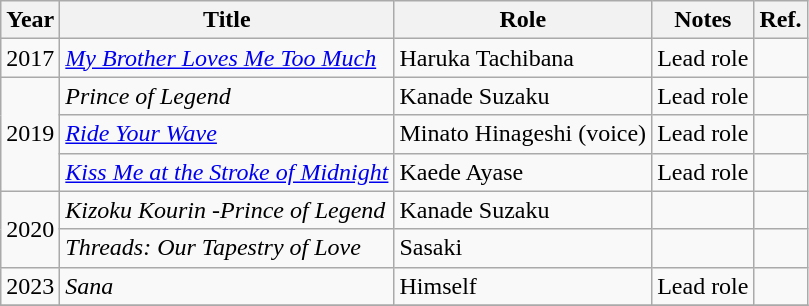<table class="wikitable">
<tr>
<th>Year</th>
<th>Title</th>
<th>Role</th>
<th>Notes</th>
<th>Ref.</th>
</tr>
<tr>
<td>2017</td>
<td><em><a href='#'>My Brother Loves Me Too Much</a></em></td>
<td>Haruka Tachibana</td>
<td>Lead role</td>
<td></td>
</tr>
<tr>
<td rowspan=3>2019</td>
<td><em>Prince of Legend</em></td>
<td>Kanade Suzaku</td>
<td>Lead role</td>
<td></td>
</tr>
<tr>
<td><em><a href='#'>Ride Your Wave</a></em></td>
<td>Minato Hinageshi (voice)</td>
<td>Lead role</td>
<td></td>
</tr>
<tr>
<td><em><a href='#'>Kiss Me at the Stroke of Midnight</a></em></td>
<td>Kaede Ayase</td>
<td>Lead role</td>
<td></td>
</tr>
<tr>
<td rowspan=2>2020</td>
<td><em>Kizoku Kourin -Prince of Legend</em></td>
<td>Kanade Suzaku</td>
<td></td>
<td></td>
</tr>
<tr>
<td><em>Threads: Our Tapestry of Love</em></td>
<td>Sasaki</td>
<td></td>
<td></td>
</tr>
<tr>
<td>2023</td>
<td><em>Sana</em></td>
<td>Himself</td>
<td>Lead role</td>
<td></td>
</tr>
<tr>
</tr>
</table>
